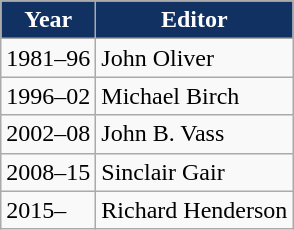<table class="wikitable">
<tr>
<th style="color:white; background:#123163;">Year</th>
<th style="color:white; background:#123163;">Editor</th>
</tr>
<tr>
<td>1981–96</td>
<td>John Oliver</td>
</tr>
<tr>
<td>1996–02</td>
<td>Michael Birch</td>
</tr>
<tr>
<td>2002–08</td>
<td>John B. Vass</td>
</tr>
<tr>
<td>2008–15</td>
<td>Sinclair Gair</td>
</tr>
<tr>
<td>2015–</td>
<td>Richard Henderson</td>
</tr>
</table>
